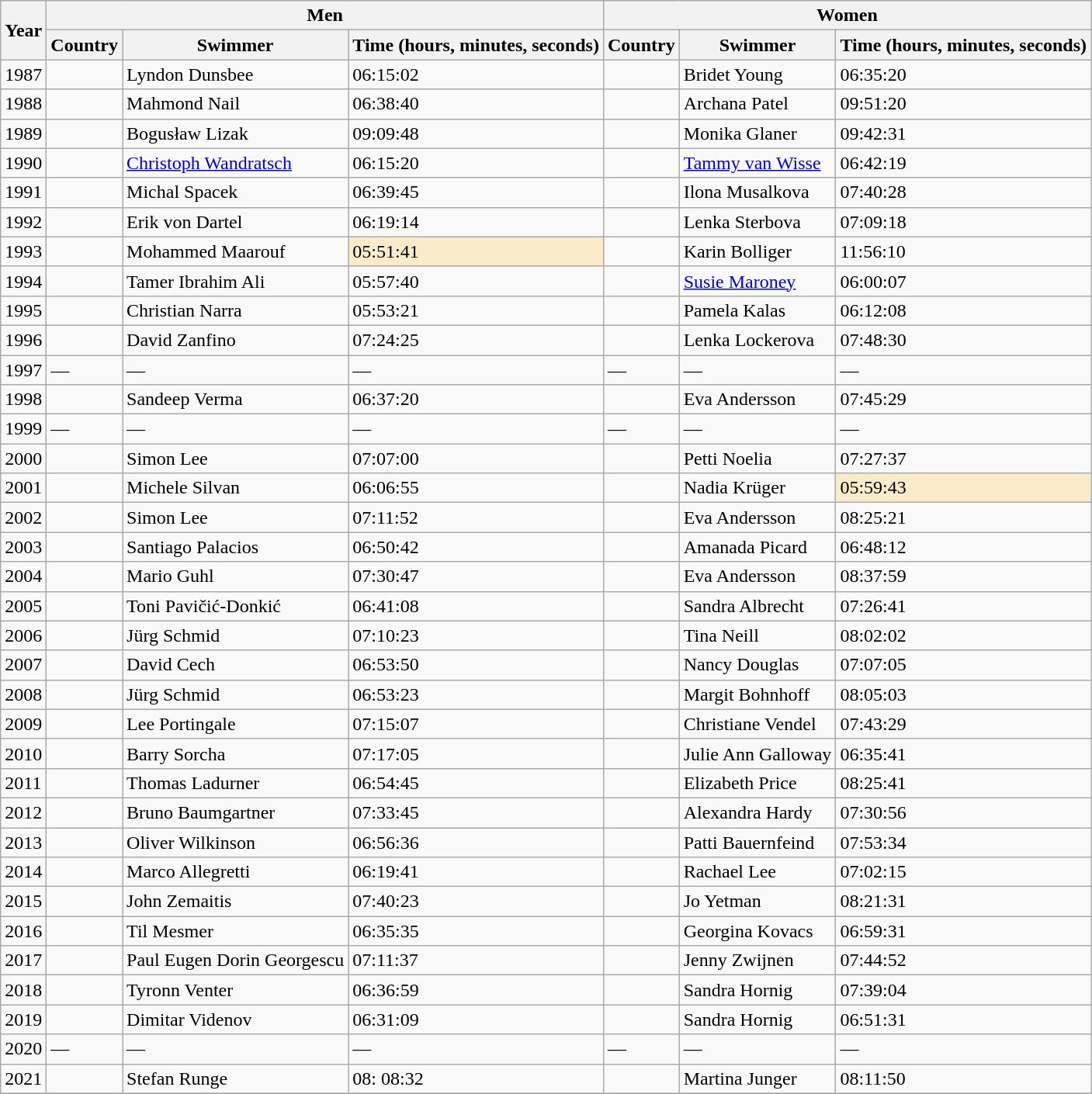<table class="wikitable sortable mw-collapsible">
<tr>
<th rowspan="2">Year</th>
<th colspan="3">Men</th>
<th colspan="3">Women</th>
</tr>
<tr>
<th>Country</th>
<th>Swimmer</th>
<th>Time (hours, minutes, seconds)</th>
<th>Country</th>
<th>Swimmer</th>
<th>Time (hours, minutes, seconds)</th>
</tr>
<tr>
<td>1987</td>
<td></td>
<td>Lyndon Dunsbee</td>
<td>06:15:02</td>
<td></td>
<td>Bridet Young</td>
<td>06:35:20</td>
</tr>
<tr>
<td>1988</td>
<td></td>
<td>Mahmond Nail</td>
<td>06:38:40</td>
<td></td>
<td>Archana Patel</td>
<td>09:51:20</td>
</tr>
<tr>
<td>1989</td>
<td></td>
<td>Bogusław Lizak</td>
<td>09:09:48</td>
<td></td>
<td>Monika Glaner</td>
<td>09:42:31</td>
</tr>
<tr>
<td>1990</td>
<td></td>
<td><a href='#'>Christoph Wandratsch</a></td>
<td>06:15:20</td>
<td></td>
<td><a href='#'>Tammy van Wisse</a></td>
<td>06:42:19</td>
</tr>
<tr>
<td>1991</td>
<td></td>
<td>Michal Spacek</td>
<td>06:39:45</td>
<td></td>
<td>Ilona Musalkova</td>
<td>07:40:28</td>
</tr>
<tr>
<td>1992</td>
<td></td>
<td>Erik von Dartel</td>
<td>06:19:14</td>
<td></td>
<td>Lenka Sterbova</td>
<td>07:09:18</td>
</tr>
<tr>
<td>1993</td>
<td></td>
<td>Mohammed Maarouf</td>
<td bgcolor="#faecc8">05:51:41 </td>
<td></td>
<td>Karin Bolliger</td>
<td>11:56:10</td>
</tr>
<tr>
<td>1994</td>
<td></td>
<td>Tamer Ibrahim Ali</td>
<td>05:57:40</td>
<td></td>
<td><a href='#'>Susie Maroney</a></td>
<td>06:00:07</td>
</tr>
<tr>
<td>1995</td>
<td></td>
<td>Christian Narra</td>
<td>05:53:21</td>
<td></td>
<td>Pamela Kalas</td>
<td>06:12:08</td>
</tr>
<tr>
<td>1996</td>
<td></td>
<td>David Zanfino</td>
<td>07:24:25</td>
<td></td>
<td>Lenka Lockerova</td>
<td>07:48:30</td>
</tr>
<tr>
<td>1997</td>
<td>—</td>
<td>—</td>
<td>—</td>
<td>—</td>
<td>—</td>
<td>—</td>
</tr>
<tr>
<td>1998</td>
<td></td>
<td>Sandeep Verma</td>
<td>06:37:20</td>
<td></td>
<td>Eva Andersson</td>
<td>07:45:29</td>
</tr>
<tr>
<td>1999</td>
<td>—</td>
<td>—</td>
<td>—</td>
<td>—</td>
<td>—</td>
<td>—</td>
</tr>
<tr>
<td>2000</td>
<td></td>
<td>Simon Lee</td>
<td>07:07:00</td>
<td></td>
<td>Petti Noelia</td>
<td>07:27:37</td>
</tr>
<tr>
<td>2001</td>
<td></td>
<td>Michele Silvan</td>
<td>06:06:55</td>
<td></td>
<td>Nadia Krüger</td>
<td bgcolor="#faecc8">05:59:43</td>
</tr>
<tr>
<td>2002</td>
<td></td>
<td>Simon Lee</td>
<td>07:11:52</td>
<td></td>
<td>Eva Andersson</td>
<td>08:25:21</td>
</tr>
<tr>
<td>2003</td>
<td></td>
<td>Santiago Palacios</td>
<td>06:50:42</td>
<td></td>
<td>Amanada Picard</td>
<td>06:48:12</td>
</tr>
<tr>
<td>2004</td>
<td></td>
<td>Mario Guhl</td>
<td>07:30:47</td>
<td></td>
<td>Eva Andersson</td>
<td>08:37:59</td>
</tr>
<tr>
<td>2005</td>
<td></td>
<td>Toni Pavičić-Donkić</td>
<td>06:41:08</td>
<td></td>
<td>Sandra Albrecht</td>
<td>07:26:41</td>
</tr>
<tr>
<td>2006</td>
<td></td>
<td>Jürg Schmid</td>
<td>07:10:23</td>
<td></td>
<td>Tina Neill</td>
<td>08:02:02</td>
</tr>
<tr>
<td>2007</td>
<td></td>
<td>David Cech</td>
<td>06:53:50</td>
<td></td>
<td>Nancy Douglas</td>
<td>07:07:05</td>
</tr>
<tr>
<td>2008</td>
<td></td>
<td>Jürg Schmid</td>
<td>06:53:23</td>
<td></td>
<td>Margit Bohnhoff</td>
<td>08:05:03</td>
</tr>
<tr>
<td>2009</td>
<td></td>
<td>Lee Portingale</td>
<td>07:15:07</td>
<td></td>
<td>Christiane Vendel</td>
<td>07:43:29</td>
</tr>
<tr>
<td>2010</td>
<td></td>
<td>Barry Sorcha</td>
<td>07:17:05</td>
<td></td>
<td>Julie Ann Galloway</td>
<td>06:35:41</td>
</tr>
<tr>
<td>2011</td>
<td></td>
<td>Thomas Ladurner</td>
<td>06:54:45</td>
<td></td>
<td>Elizabeth Price</td>
<td>08:25:41</td>
</tr>
<tr>
<td>2012</td>
<td></td>
<td>Bruno Baumgartner</td>
<td>07:33:45</td>
<td></td>
<td>Alexandra Hardy</td>
<td>07:30:56</td>
</tr>
<tr>
<td>2013</td>
<td></td>
<td>Oliver Wilkinson</td>
<td>06:56:36</td>
<td></td>
<td>Patti Bauernfeind</td>
<td>07:53:34</td>
</tr>
<tr>
<td>2014</td>
<td></td>
<td>Marco Allegretti</td>
<td>06:19:41 </td>
<td></td>
<td>Rachael Lee</td>
<td>07:02:15 </td>
</tr>
<tr>
<td>2015</td>
<td></td>
<td>John Zemaitis</td>
<td>07:40:23 </td>
<td></td>
<td>Jo Yetman</td>
<td>08:21:31 </td>
</tr>
<tr>
<td>2016</td>
<td></td>
<td>Til Mesmer</td>
<td>06:35:35 </td>
<td></td>
<td>Georgina Kovacs</td>
<td>06:59:31 </td>
</tr>
<tr>
<td>2017</td>
<td></td>
<td>Paul Eugen Dorin Georgescu</td>
<td>07:11:37 </td>
<td></td>
<td>Jenny Zwijnen</td>
<td>07:44:52 </td>
</tr>
<tr>
<td>2018</td>
<td></td>
<td>Tyronn Venter</td>
<td>06:36:59 </td>
<td></td>
<td>Sandra Hornig</td>
<td>07:39:04 </td>
</tr>
<tr>
<td>2019</td>
<td></td>
<td>Dimitar Videnov</td>
<td>06:31:09</td>
<td></td>
<td>Sandra Hornig</td>
<td>06:51:31</td>
</tr>
<tr>
<td>2020</td>
<td>—</td>
<td>—</td>
<td>—</td>
<td>—</td>
<td>—</td>
<td>—</td>
</tr>
<tr>
<td>2021</td>
<td></td>
<td>Stefan Runge</td>
<td>08: 08:32</td>
<td></td>
<td>Martina Junger</td>
<td>08:11:50</td>
</tr>
<tr>
</tr>
</table>
